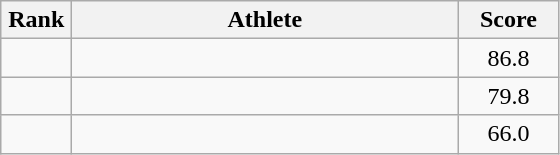<table class=wikitable style="text-align:center">
<tr>
<th width=40>Rank</th>
<th width=250>Athlete</th>
<th width=60>Score</th>
</tr>
<tr>
<td></td>
<td align=left></td>
<td>86.8</td>
</tr>
<tr>
<td></td>
<td align=left></td>
<td>79.8</td>
</tr>
<tr>
<td></td>
<td align=left></td>
<td>66.0</td>
</tr>
</table>
